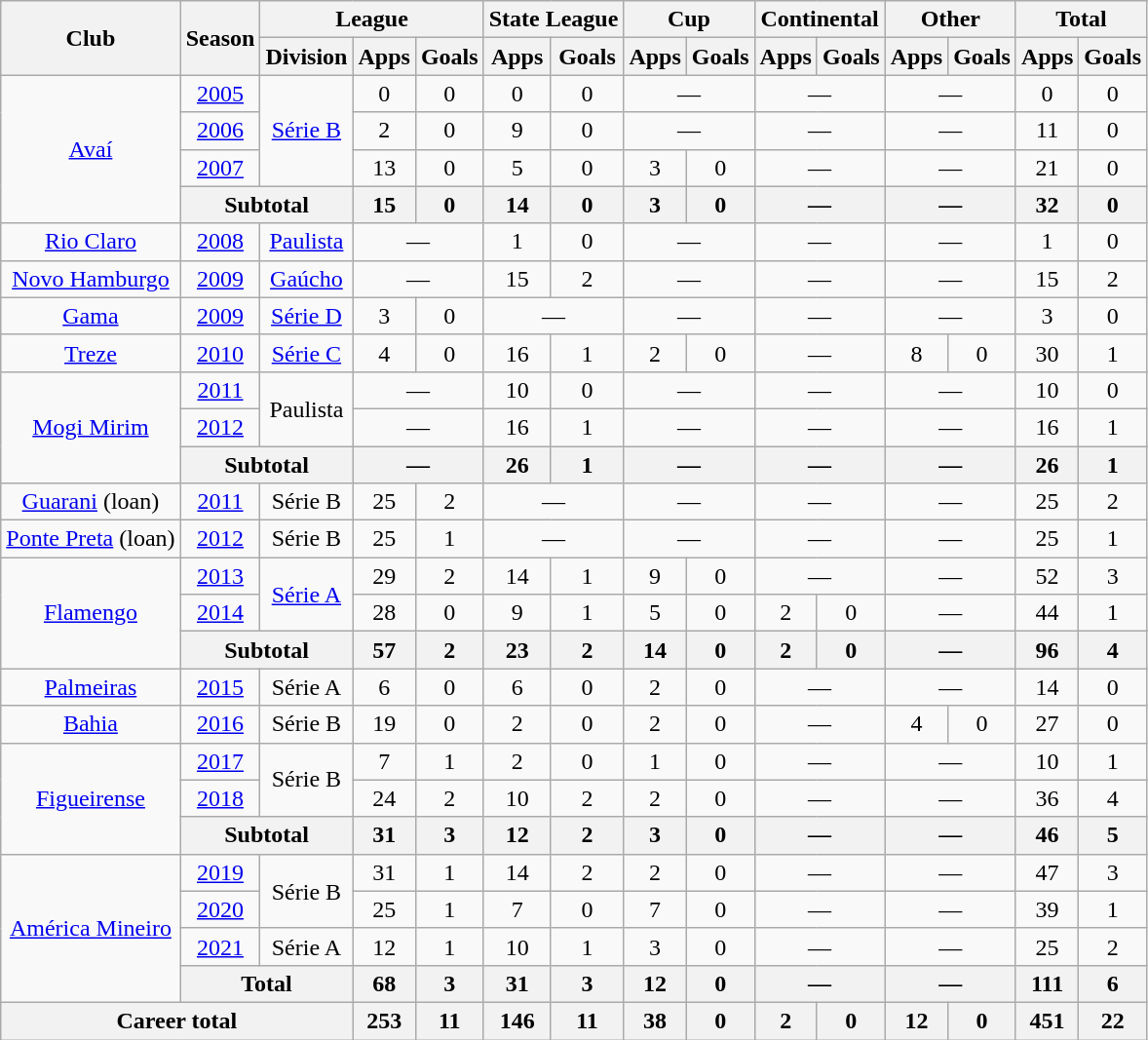<table class="wikitable" style="text-align: center;">
<tr>
<th rowspan="2">Club</th>
<th rowspan="2">Season</th>
<th colspan="3">League</th>
<th colspan="2">State League</th>
<th colspan="2">Cup</th>
<th colspan="2">Continental</th>
<th colspan="2">Other</th>
<th colspan="2">Total</th>
</tr>
<tr>
<th>Division</th>
<th>Apps</th>
<th>Goals</th>
<th>Apps</th>
<th>Goals</th>
<th>Apps</th>
<th>Goals</th>
<th>Apps</th>
<th>Goals</th>
<th>Apps</th>
<th>Goals</th>
<th>Apps</th>
<th>Goals</th>
</tr>
<tr>
<td rowspan=4 align="center"><a href='#'>Avaí</a></td>
<td><a href='#'>2005</a></td>
<td rowspan=3><a href='#'>Série B</a></td>
<td>0</td>
<td>0</td>
<td>0</td>
<td>0</td>
<td colspan="2">—</td>
<td colspan="2">—</td>
<td colspan="2">—</td>
<td>0</td>
<td>0</td>
</tr>
<tr>
<td><a href='#'>2006</a></td>
<td>2</td>
<td>0</td>
<td>9</td>
<td>0</td>
<td colspan="2">—</td>
<td colspan="2">—</td>
<td colspan="2">—</td>
<td>11</td>
<td>0</td>
</tr>
<tr>
<td><a href='#'>2007</a></td>
<td>13</td>
<td>0</td>
<td>5</td>
<td>0</td>
<td>3</td>
<td>0</td>
<td colspan="2">—</td>
<td colspan="2">—</td>
<td>21</td>
<td>0</td>
</tr>
<tr>
<th colspan="2">Subtotal</th>
<th>15</th>
<th>0</th>
<th>14</th>
<th>0</th>
<th>3</th>
<th>0</th>
<th colspan="2">—</th>
<th colspan="2">—</th>
<th>32</th>
<th>0</th>
</tr>
<tr>
<td align="center"><a href='#'>Rio Claro</a></td>
<td><a href='#'>2008</a></td>
<td><a href='#'>Paulista</a></td>
<td colspan="2">—</td>
<td>1</td>
<td>0</td>
<td colspan="2">—</td>
<td colspan="2">—</td>
<td colspan="2">—</td>
<td>1</td>
<td>0</td>
</tr>
<tr>
<td align="center"><a href='#'>Novo Hamburgo</a></td>
<td><a href='#'>2009</a></td>
<td><a href='#'>Gaúcho</a></td>
<td colspan="2">—</td>
<td>15</td>
<td>2</td>
<td colspan="2">—</td>
<td colspan="2">—</td>
<td colspan="2">—</td>
<td>15</td>
<td>2</td>
</tr>
<tr>
<td align="center"><a href='#'>Gama</a></td>
<td><a href='#'>2009</a></td>
<td><a href='#'>Série D</a></td>
<td>3</td>
<td>0</td>
<td colspan="2">—</td>
<td colspan="2">—</td>
<td colspan="2">—</td>
<td colspan="2">—</td>
<td>3</td>
<td>0</td>
</tr>
<tr>
<td align="center"><a href='#'>Treze</a></td>
<td><a href='#'>2010</a></td>
<td><a href='#'>Série C</a></td>
<td>4</td>
<td>0</td>
<td>16</td>
<td>1</td>
<td>2</td>
<td>0</td>
<td colspan="2">—</td>
<td>8</td>
<td>0</td>
<td>30</td>
<td>1</td>
</tr>
<tr>
<td rowspan=3 align="center"><a href='#'>Mogi Mirim</a></td>
<td><a href='#'>2011</a></td>
<td rowspan=2>Paulista</td>
<td colspan="2">—</td>
<td>10</td>
<td>0</td>
<td colspan="2">—</td>
<td colspan="2">—</td>
<td colspan="2">—</td>
<td>10</td>
<td>0</td>
</tr>
<tr>
<td><a href='#'>2012</a></td>
<td colspan="2">—</td>
<td>16</td>
<td>1</td>
<td colspan="2">—</td>
<td colspan="2">—</td>
<td colspan="2">—</td>
<td>16</td>
<td>1</td>
</tr>
<tr>
<th colspan="2">Subtotal</th>
<th colspan="2">—</th>
<th>26</th>
<th>1</th>
<th colspan="2">—</th>
<th colspan="2">—</th>
<th colspan="2">—</th>
<th>26</th>
<th>1</th>
</tr>
<tr>
<td align="center"><a href='#'>Guarani</a> (loan)</td>
<td><a href='#'>2011</a></td>
<td>Série B</td>
<td>25</td>
<td>2</td>
<td colspan="2">—</td>
<td colspan="2">—</td>
<td colspan="2">—</td>
<td colspan="2">—</td>
<td>25</td>
<td>2</td>
</tr>
<tr>
<td align="center"><a href='#'>Ponte Preta</a> (loan)</td>
<td><a href='#'>2012</a></td>
<td>Série B</td>
<td>25</td>
<td>1</td>
<td colspan="2">—</td>
<td colspan="2">—</td>
<td colspan="2">—</td>
<td colspan="2">—</td>
<td>25</td>
<td>1</td>
</tr>
<tr>
<td rowspan="3" align="center"><a href='#'>Flamengo</a></td>
<td><a href='#'>2013</a></td>
<td rowspan="2"><a href='#'>Série A</a></td>
<td>29</td>
<td>2</td>
<td>14</td>
<td>1</td>
<td>9</td>
<td>0</td>
<td colspan="2">—</td>
<td colspan="2">—</td>
<td>52</td>
<td>3</td>
</tr>
<tr>
<td><a href='#'>2014</a></td>
<td>28</td>
<td>0</td>
<td>9</td>
<td>1</td>
<td>5</td>
<td>0</td>
<td>2</td>
<td>0</td>
<td colspan="2">—</td>
<td>44</td>
<td>1</td>
</tr>
<tr>
<th colspan="2">Subtotal</th>
<th>57</th>
<th>2</th>
<th>23</th>
<th>2</th>
<th>14</th>
<th>0</th>
<th>2</th>
<th>0</th>
<th colspan="2">—</th>
<th>96</th>
<th>4</th>
</tr>
<tr>
<td align="center"><a href='#'>Palmeiras</a></td>
<td><a href='#'>2015</a></td>
<td>Série A</td>
<td>6</td>
<td>0</td>
<td>6</td>
<td>0</td>
<td>2</td>
<td>0</td>
<td colspan="2">—</td>
<td colspan="2">—</td>
<td>14</td>
<td>0</td>
</tr>
<tr>
<td align="center"><a href='#'>Bahia</a></td>
<td><a href='#'>2016</a></td>
<td>Série B</td>
<td>19</td>
<td>0</td>
<td>2</td>
<td>0</td>
<td>2</td>
<td>0</td>
<td colspan="2">—</td>
<td>4</td>
<td>0</td>
<td>27</td>
<td>0</td>
</tr>
<tr>
<td rowspan="3" align="center"><a href='#'>Figueirense</a></td>
<td><a href='#'>2017</a></td>
<td rowspan=2>Série B</td>
<td>7</td>
<td>1</td>
<td>2</td>
<td>0</td>
<td>1</td>
<td>0</td>
<td colspan="2">—</td>
<td colspan="2">—</td>
<td>10</td>
<td>1</td>
</tr>
<tr>
<td><a href='#'>2018</a></td>
<td>24</td>
<td>2</td>
<td>10</td>
<td>2</td>
<td>2</td>
<td>0</td>
<td colspan="2">—</td>
<td colspan="2">—</td>
<td>36</td>
<td>4</td>
</tr>
<tr>
<th colspan="2">Subtotal</th>
<th>31</th>
<th>3</th>
<th>12</th>
<th>2</th>
<th>3</th>
<th>0</th>
<th colspan="2">—</th>
<th colspan="2">—</th>
<th>46</th>
<th>5</th>
</tr>
<tr>
<td rowspan="4" align="center"><a href='#'>América Mineiro</a></td>
<td><a href='#'>2019</a></td>
<td rowspan="2">Série B</td>
<td>31</td>
<td>1</td>
<td>14</td>
<td>2</td>
<td>2</td>
<td>0</td>
<td colspan="2">—</td>
<td colspan="2">—</td>
<td>47</td>
<td>3</td>
</tr>
<tr>
<td><a href='#'>2020</a></td>
<td>25</td>
<td>1</td>
<td>7</td>
<td>0</td>
<td>7</td>
<td>0</td>
<td colspan="2">—</td>
<td colspan="2">—</td>
<td>39</td>
<td>1</td>
</tr>
<tr>
<td><a href='#'>2021</a></td>
<td>Série A</td>
<td>12</td>
<td>1</td>
<td>10</td>
<td>1</td>
<td>3</td>
<td>0</td>
<td colspan="2">—</td>
<td colspan="2">—</td>
<td>25</td>
<td>2</td>
</tr>
<tr>
<th colspan="2">Total</th>
<th>68</th>
<th>3</th>
<th>31</th>
<th>3</th>
<th>12</th>
<th>0</th>
<th colspan="2">—</th>
<th colspan="2">—</th>
<th>111</th>
<th>6</th>
</tr>
<tr>
<th colspan="3"><strong>Career total</strong></th>
<th>253</th>
<th>11</th>
<th>146</th>
<th>11</th>
<th>38</th>
<th>0</th>
<th>2</th>
<th>0</th>
<th>12</th>
<th>0</th>
<th>451</th>
<th>22</th>
</tr>
</table>
